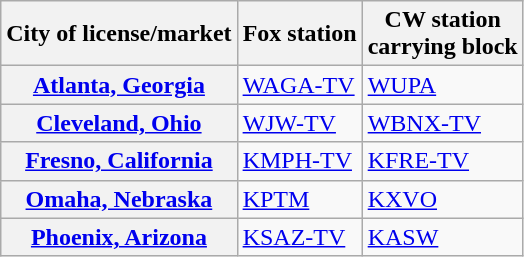<table class="wikitable plainrowheaders">
<tr>
<th scope="col">City of license/market</th>
<th scope="col">Fox station</th>
<th scope="col">CW station<br>carrying block</th>
</tr>
<tr>
<th scope="row"><a href='#'>Atlanta, Georgia</a></th>
<td><a href='#'>WAGA-TV</a></td>
<td><a href='#'>WUPA</a></td>
</tr>
<tr>
<th scope="row"><a href='#'>Cleveland, Ohio</a></th>
<td><a href='#'>WJW-TV</a></td>
<td><a href='#'>WBNX-TV</a></td>
</tr>
<tr>
<th scope="row"><a href='#'>Fresno, California</a></th>
<td><a href='#'>KMPH-TV</a></td>
<td><a href='#'>KFRE-TV</a></td>
</tr>
<tr>
<th scope="row"><a href='#'>Omaha, Nebraska</a></th>
<td><a href='#'>KPTM</a></td>
<td><a href='#'>KXVO</a></td>
</tr>
<tr>
<th scope="row"><a href='#'>Phoenix, Arizona</a></th>
<td><a href='#'>KSAZ-TV</a></td>
<td><a href='#'>KASW</a></td>
</tr>
</table>
